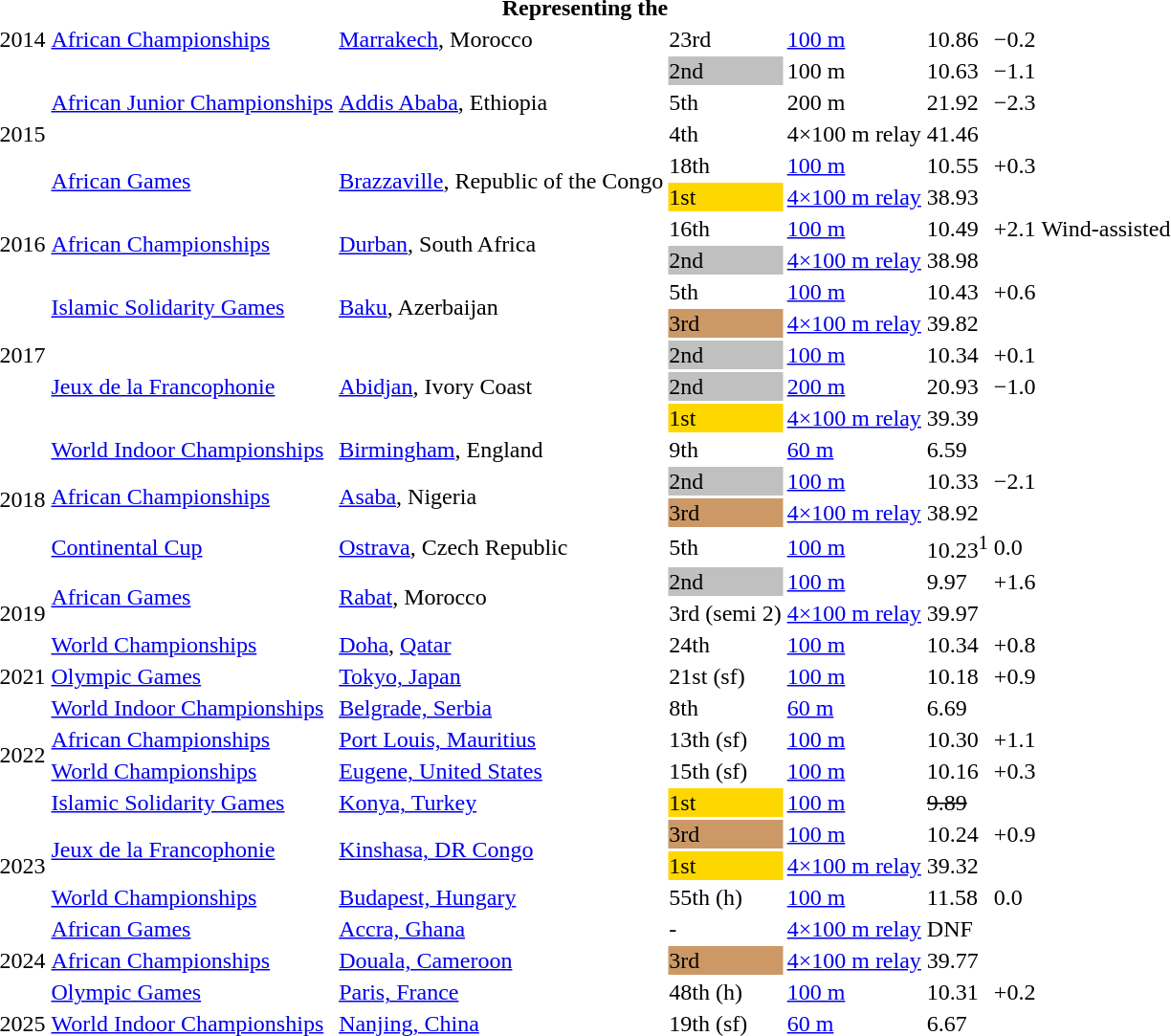<table>
<tr>
<th colspan="8">Representing the </th>
</tr>
<tr>
<td>2014</td>
<td><a href='#'>African Championships</a></td>
<td><a href='#'>Marrakech</a>, Morocco</td>
<td>23rd</td>
<td><a href='#'>100 m</a></td>
<td>10.86</td>
<td>−0.2</td>
<td></td>
</tr>
<tr>
<td rowspan=5>2015</td>
<td rowspan=3><a href='#'>African Junior Championships</a></td>
<td rowspan=3><a href='#'>Addis Ababa</a>, Ethiopia</td>
<td bgcolor=silver>2nd</td>
<td>100 m</td>
<td>10.63</td>
<td>−1.1</td>
<td></td>
</tr>
<tr>
<td>5th</td>
<td>200 m</td>
<td>21.92</td>
<td>−2.3</td>
<td></td>
</tr>
<tr>
<td>4th</td>
<td data-sort-value="400 relay">4×100 m relay</td>
<td>41.46</td>
<td></td>
<td></td>
</tr>
<tr>
<td rowspan=2><a href='#'>African Games</a></td>
<td rowspan=2><a href='#'>Brazzaville</a>, Republic of the Congo</td>
<td>18th</td>
<td><a href='#'>100 m</a></td>
<td>10.55</td>
<td>+0.3</td>
<td></td>
</tr>
<tr>
<td bgcolor=gold>1st</td>
<td data-sort-value="400 relay"><a href='#'>4×100 m relay</a></td>
<td>38.93</td>
<td></td>
<td></td>
</tr>
<tr>
<td rowspan=2>2016</td>
<td rowspan=2><a href='#'>African Championships</a></td>
<td rowspan=2><a href='#'>Durban</a>, South Africa</td>
<td>16th</td>
<td><a href='#'>100 m</a></td>
<td>10.49 </td>
<td>+2.1</td>
<td>Wind-assisted</td>
</tr>
<tr>
<td bgcolor=silver>2nd</td>
<td data-sort-value="400 relay"><a href='#'>4×100 m relay</a></td>
<td>38.98</td>
<td></td>
<td></td>
</tr>
<tr>
<td rowspan=5>2017</td>
<td rowspan=2><a href='#'>Islamic Solidarity Games</a></td>
<td rowspan=2><a href='#'>Baku</a>, Azerbaijan</td>
<td>5th</td>
<td><a href='#'>100 m</a></td>
<td>10.43</td>
<td>+0.6</td>
<td></td>
</tr>
<tr>
<td bgcolor=cc9966>3rd</td>
<td data-sort-value="400 relay"><a href='#'>4×100 m relay</a></td>
<td>39.82</td>
<td></td>
<td></td>
</tr>
<tr>
<td rowspan=3><a href='#'>Jeux de la Francophonie</a></td>
<td rowspan=3><a href='#'>Abidjan</a>, Ivory Coast</td>
<td bgcolor=silver>2nd</td>
<td><a href='#'>100 m</a></td>
<td>10.34</td>
<td>+0.1</td>
<td></td>
</tr>
<tr>
<td bgcolor=silver>2nd</td>
<td><a href='#'>200 m</a></td>
<td>20.93</td>
<td>−1.0</td>
<td></td>
</tr>
<tr>
<td bgcolor=gold>1st</td>
<td data-sort-value="400 relay"><a href='#'>4×100 m relay</a></td>
<td>39.39</td>
<td></td>
<td></td>
</tr>
<tr>
<td rowspan=4>2018</td>
<td><a href='#'>World Indoor Championships</a></td>
<td><a href='#'>Birmingham</a>, England</td>
<td>9th</td>
<td><a href='#'>60 m</a></td>
<td>6.59</td>
<td></td>
<td></td>
</tr>
<tr>
<td rowspan=2><a href='#'>African Championships</a></td>
<td rowspan=2><a href='#'>Asaba</a>, Nigeria</td>
<td bgcolor=silver>2nd</td>
<td><a href='#'>100 m</a></td>
<td>10.33</td>
<td>−2.1</td>
<td></td>
</tr>
<tr>
<td bgcolor=cc9966>3rd</td>
<td data-sort-value="400 relay"><a href='#'>4×100 m relay</a></td>
<td>38.92</td>
<td></td>
<td></td>
</tr>
<tr>
<td><a href='#'>Continental Cup</a></td>
<td><a href='#'>Ostrava</a>, Czech Republic</td>
<td>5th</td>
<td><a href='#'>100 m</a></td>
<td>10.23<sup>1</sup></td>
<td>0.0</td>
<td></td>
</tr>
<tr>
<td rowspan=3>2019</td>
<td rowspan=2><a href='#'>African Games</a></td>
<td rowspan=2><a href='#'>Rabat</a>, Morocco</td>
<td bgcolor=silver>2nd</td>
<td><a href='#'>100 m</a></td>
<td>9.97</td>
<td>+1.6</td>
<td></td>
</tr>
<tr>
<td data-sort-value="8 alternate">3rd (semi 2)</td>
<td data-sort-value="400 relay"><a href='#'>4×100 m relay</a></td>
<td>39.97</td>
<td></td>
<td></td>
</tr>
<tr>
<td><a href='#'>World Championships</a></td>
<td><a href='#'>Doha</a>, <a href='#'>Qatar</a></td>
<td>24th</td>
<td><a href='#'>100 m</a></td>
<td>10.34</td>
<td>+0.8</td>
<td></td>
</tr>
<tr>
<td>2021</td>
<td><a href='#'>Olympic Games</a></td>
<td><a href='#'>Tokyo, Japan</a></td>
<td>21st (sf)</td>
<td><a href='#'>100 m</a></td>
<td>10.18</td>
<td>+0.9</td>
<td></td>
</tr>
<tr>
<td rowspan=4>2022</td>
<td><a href='#'>World Indoor Championships</a></td>
<td><a href='#'>Belgrade, Serbia</a></td>
<td>8th</td>
<td><a href='#'>60 m</a></td>
<td>6.69</td>
<td></td>
<td></td>
</tr>
<tr>
<td><a href='#'>African Championships</a></td>
<td><a href='#'>Port Louis, Mauritius</a></td>
<td>13th (sf)</td>
<td><a href='#'>100 m</a></td>
<td>10.30</td>
<td>+1.1</td>
<td></td>
</tr>
<tr>
<td><a href='#'>World Championships</a></td>
<td><a href='#'>Eugene, United States</a></td>
<td>15th (sf)</td>
<td><a href='#'>100 m</a></td>
<td>10.16</td>
<td>+0.3</td>
<td></td>
</tr>
<tr>
<td><a href='#'>Islamic Solidarity Games</a></td>
<td><a href='#'>Konya, Turkey</a></td>
<td bgcolor=gold>1st</td>
<td><a href='#'>100 m</a></td>
<td><s>9.89</s> </td>
<td></td>
</tr>
<tr>
<td rowspan=3>2023</td>
<td rowspan=2><a href='#'>Jeux de la Francophonie</a></td>
<td rowspan=2><a href='#'>Kinshasa, DR Congo</a></td>
<td bgcolor=cc9966>3rd</td>
<td><a href='#'>100 m</a></td>
<td>10.24</td>
<td>+0.9</td>
<td></td>
</tr>
<tr>
<td bgcolor=gold>1st</td>
<td><a href='#'>4×100 m relay</a></td>
<td>39.32</td>
<td></td>
<td></td>
</tr>
<tr>
<td><a href='#'>World Championships</a></td>
<td><a href='#'>Budapest, Hungary</a></td>
<td>55th (h)</td>
<td><a href='#'>100 m</a></td>
<td>11.58</td>
<td>0.0</td>
<td></td>
</tr>
<tr>
<td rowspan=3>2024</td>
<td><a href='#'>African Games</a></td>
<td><a href='#'>Accra, Ghana</a></td>
<td>-</td>
<td><a href='#'>4×100 m relay</a></td>
<td>DNF</td>
<td></td>
<td></td>
</tr>
<tr>
<td><a href='#'>African Championships</a></td>
<td><a href='#'>Douala, Cameroon</a></td>
<td bgcolor=cc9966>3rd</td>
<td><a href='#'>4×100 m relay</a></td>
<td>39.77</td>
<td></td>
<td></td>
</tr>
<tr>
<td><a href='#'>Olympic Games</a></td>
<td><a href='#'>Paris, France</a></td>
<td>48th (h)</td>
<td><a href='#'>100 m</a></td>
<td>10.31</td>
<td>+0.2</td>
<td></td>
</tr>
<tr>
<td>2025</td>
<td><a href='#'>World Indoor Championships</a></td>
<td><a href='#'>Nanjing, China</a></td>
<td>19th (sf)</td>
<td><a href='#'>60 m</a></td>
<td>6.67</td>
<td></td>
<td></td>
</tr>
</table>
